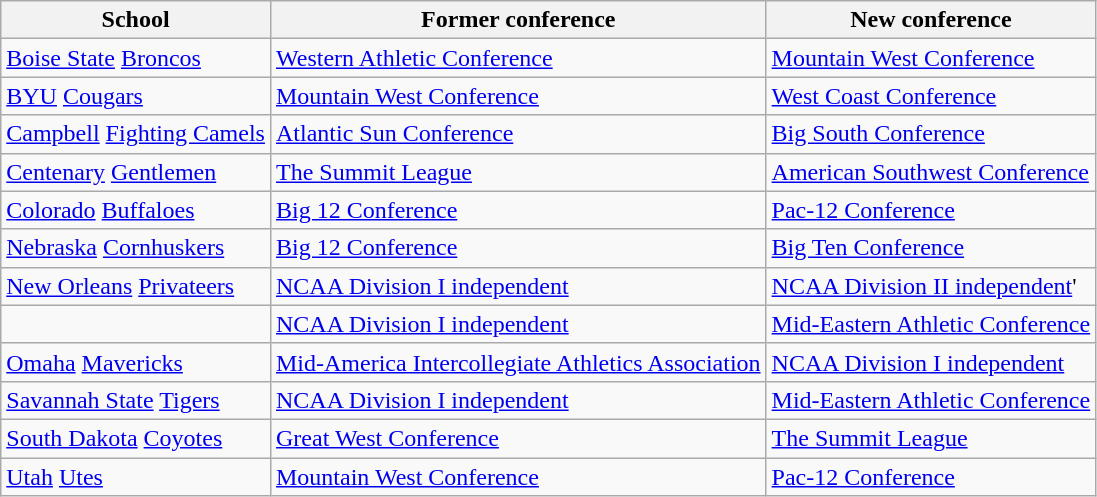<table class="wikitable sortable">
<tr>
<th>School</th>
<th>Former conference</th>
<th>New conference</th>
</tr>
<tr>
<td><a href='#'>Boise State</a> <a href='#'>Broncos</a></td>
<td><a href='#'>Western Athletic Conference</a></td>
<td><a href='#'>Mountain West Conference</a></td>
</tr>
<tr>
<td><a href='#'>BYU</a> <a href='#'>Cougars</a></td>
<td><a href='#'>Mountain West Conference</a></td>
<td><a href='#'>West Coast Conference</a></td>
</tr>
<tr>
<td><a href='#'>Campbell</a> <a href='#'>Fighting Camels</a></td>
<td><a href='#'>Atlantic Sun Conference</a></td>
<td><a href='#'>Big South Conference</a></td>
</tr>
<tr>
<td><a href='#'>Centenary</a> <a href='#'>Gentlemen</a></td>
<td><a href='#'>The Summit League</a></td>
<td><a href='#'>American Southwest Conference</a> </td>
</tr>
<tr>
<td><a href='#'>Colorado</a> <a href='#'>Buffaloes</a></td>
<td><a href='#'>Big 12 Conference</a></td>
<td><a href='#'>Pac-12 Conference</a></td>
</tr>
<tr>
<td><a href='#'>Nebraska</a> <a href='#'>Cornhuskers</a></td>
<td><a href='#'>Big 12 Conference</a></td>
<td><a href='#'>Big Ten Conference</a></td>
</tr>
<tr>
<td><a href='#'>New Orleans</a> <a href='#'>Privateers</a></td>
<td><a href='#'>NCAA Division I independent</a></td>
<td><a href='#'>NCAA Division II independent</a>'</td>
</tr>
<tr>
<td></td>
<td><a href='#'>NCAA Division I independent</a></td>
<td><a href='#'>Mid-Eastern Athletic Conference</a></td>
</tr>
<tr>
<td><a href='#'>Omaha</a> <a href='#'>Mavericks</a></td>
<td><a href='#'>Mid-America Intercollegiate Athletics Association</a> </td>
<td><a href='#'>NCAA Division I independent</a></td>
</tr>
<tr>
<td><a href='#'>Savannah State</a> <a href='#'>Tigers</a></td>
<td><a href='#'>NCAA Division I independent</a></td>
<td><a href='#'>Mid-Eastern Athletic Conference</a></td>
</tr>
<tr>
<td><a href='#'>South Dakota</a> <a href='#'>Coyotes</a></td>
<td><a href='#'>Great West Conference</a></td>
<td><a href='#'>The Summit League</a></td>
</tr>
<tr>
<td><a href='#'>Utah</a> <a href='#'>Utes</a></td>
<td><a href='#'>Mountain West Conference</a></td>
<td><a href='#'>Pac-12 Conference</a></td>
</tr>
</table>
